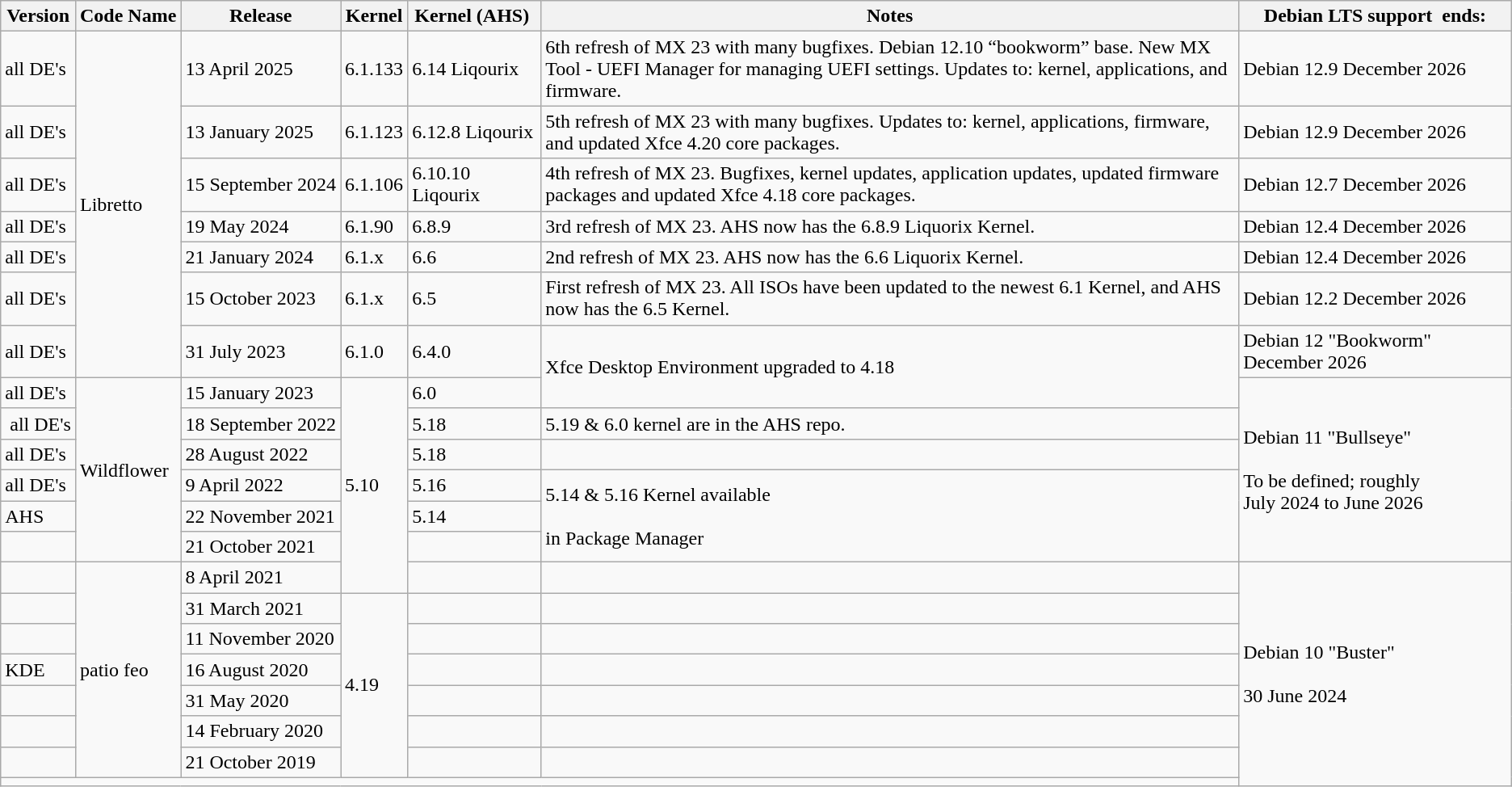<table class="wikitable">
<tr>
<th>Version</th>
<th>Code Name</th>
<th>Release</th>
<th>Kernel</th>
<th>Kernel (AHS) </th>
<th>Notes</th>
<th>Debian LTS support  ends:</th>
</tr>
<tr>
<td> all DE's</td>
<td rowspan="7">Libretto</td>
<td>13 April 2025</td>
<td>6.1.133</td>
<td>6.14 Liqourix</td>
<td>6th refresh of MX 23 with many bugfixes. Debian 12.10 “bookworm” base. New MX Tool - UEFI Manager for managing UEFI settings. Updates to: kernel, applications, and firmware.</td>
<td>Debian 12.9  December 2026</td>
</tr>
<tr>
<td> all DE's</td>
<td>13 January 2025</td>
<td>6.1.123</td>
<td>6.12.8 Liqourix</td>
<td>5th refresh of MX 23 with many bugfixes. Updates to: kernel, applications, firmware, and updated Xfce 4.20 core packages.</td>
<td>Debian 12.9  December 2026</td>
</tr>
<tr>
<td> all DE's</td>
<td>15 September 2024</td>
<td>6.1.106</td>
<td>6.10.10 Liqourix</td>
<td>4th refresh of MX 23. Bugfixes, kernel updates, application updates, updated firmware packages and updated Xfce 4.18 core packages.</td>
<td>Debian 12.7  December 2026</td>
</tr>
<tr>
<td> all DE's</td>
<td>19 May 2024</td>
<td>6.1.90</td>
<td>6.8.9</td>
<td>3rd refresh of MX 23. AHS now has the 6.8.9 Liquorix Kernel.</td>
<td>Debian 12.4  December 2026</td>
</tr>
<tr>
<td> all DE's</td>
<td>21 January 2024</td>
<td>6.1.x</td>
<td>6.6</td>
<td>2nd refresh of MX 23. AHS now has the 6.6 Liquorix Kernel.</td>
<td>Debian 12.4  December 2026</td>
</tr>
<tr>
<td> all DE's</td>
<td>15 October 2023</td>
<td>6.1.x</td>
<td>6.5</td>
<td>First refresh of MX 23. All ISOs have been updated to the newest 6.1 Kernel, and AHS now has the 6.5 Kernel.</td>
<td>Debian 12.2  December 2026</td>
</tr>
<tr>
<td> all DE's</td>
<td>31 July 2023</td>
<td>6.1.0</td>
<td>6.4.0</td>
<td rowspan=2>Xfce Desktop Environment upgraded to 4.18</td>
<td>Debian 12 "Bookworm"  December 2026</td>
</tr>
<tr>
<td> all DE's</td>
<td rowspan="6">Wildflower</td>
<td>15 January 2023</td>
<td rowspan="7">5.10</td>
<td>6.0</td>
<td rowspan="6">Debian 11 "Bullseye" <br><br>To be defined; roughly<br> July 2024 to June 2026</td>
</tr>
<tr>
<td> all DE's</td>
<td>18 September 2022</td>
<td>5.18</td>
<td>5.19 & 6.0 kernel are in the AHS repo.</td>
</tr>
<tr>
<td> all DE's</td>
<td>28 August 2022</td>
<td>5.18</td>
<td></td>
</tr>
<tr>
<td> all DE's</td>
<td>9 April 2022</td>
<td>5.16</td>
<td rowspan="3">5.14 & 5.16 Kernel available<br><br>in Package Manager</td>
</tr>
<tr>
<td> AHS</td>
<td>22 November 2021</td>
<td>5.14</td>
</tr>
<tr>
<td></td>
<td>21 October 2021</td>
<td></td>
</tr>
<tr>
<td></td>
<td rowspan="7">patio feo</td>
<td>8 April 2021</td>
<td></td>
<td></td>
<td rowspan="8">Debian 10 "Buster" <br><br>30 June 2024</td>
</tr>
<tr>
<td></td>
<td>31 March 2021</td>
<td rowspan="6">4.19</td>
<td></td>
<td></td>
</tr>
<tr>
<td></td>
<td>11 November 2020</td>
<td></td>
<td></td>
</tr>
<tr>
<td> KDE</td>
<td>16 August 2020</td>
<td></td>
<td></td>
</tr>
<tr>
<td></td>
<td>31 May 2020</td>
<td></td>
<td></td>
</tr>
<tr>
<td></td>
<td>14 February 2020</td>
<td></td>
</tr>
<tr>
<td></td>
<td>21 October 2019</td>
<td></td>
<td></td>
</tr>
<tr>
<td colspan=6></td>
</tr>
</table>
